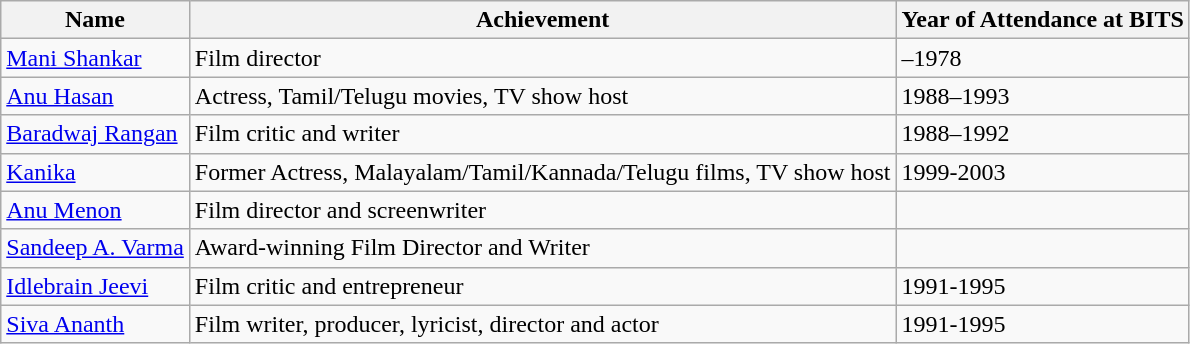<table class="wikitable">
<tr>
<th>Name</th>
<th>Achievement</th>
<th>Year of Attendance at BITS</th>
</tr>
<tr>
<td><a href='#'>Mani Shankar</a></td>
<td>Film director</td>
<td>–1978</td>
</tr>
<tr>
<td><a href='#'>Anu Hasan</a></td>
<td>Actress, Tamil/Telugu movies, TV show host</td>
<td>1988–1993</td>
</tr>
<tr>
<td><a href='#'>Baradwaj Rangan</a></td>
<td>Film critic and writer</td>
<td>1988–1992</td>
</tr>
<tr>
<td><a href='#'>Kanika</a></td>
<td>Former Actress, Malayalam/Tamil/Kannada/Telugu films, TV show host</td>
<td>1999-2003</td>
</tr>
<tr>
<td><a href='#'>Anu Menon</a></td>
<td>Film director and screenwriter</td>
<td></td>
</tr>
<tr>
<td><a href='#'>Sandeep A. Varma</a></td>
<td>Award-winning Film Director and Writer</td>
<td></td>
</tr>
<tr>
<td><a href='#'>Idlebrain Jeevi</a></td>
<td>Film critic and entrepreneur</td>
<td>1991-1995</td>
</tr>
<tr>
<td><a href='#'>Siva Ananth</a></td>
<td>Film writer, producer, lyricist, director and actor</td>
<td>1991-1995</td>
</tr>
</table>
